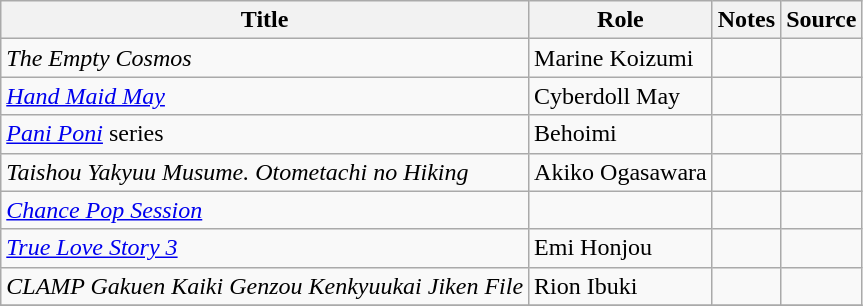<table class="wikitable sortable plainrowheaders">
<tr>
<th>Title</th>
<th>Role</th>
<th class="unsortable">Notes</th>
<th class="unsortable">Source</th>
</tr>
<tr>
<td><em>The Empty Cosmos</em></td>
<td>Marine Koizumi</td>
<td></td>
<td></td>
</tr>
<tr>
<td><em><a href='#'>Hand Maid May</a></em></td>
<td>Cyberdoll May</td>
<td></td>
<td></td>
</tr>
<tr>
<td><em><a href='#'>Pani Poni</a></em> series</td>
<td>Behoimi</td>
<td></td>
<td></td>
</tr>
<tr>
<td><em>Taishou Yakyuu Musume. Otometachi no Hiking</em></td>
<td>Akiko Ogasawara</td>
<td></td>
<td></td>
</tr>
<tr>
<td><em><a href='#'>Chance Pop Session</a></em></td>
<td></td>
<td></td>
<td></td>
</tr>
<tr>
<td><em><a href='#'>True Love Story 3</a></em></td>
<td>Emi Honjou</td>
<td></td>
<td></td>
</tr>
<tr>
<td><em>CLAMP Gakuen Kaiki Genzou Kenkyuukai Jiken File</em></td>
<td>Rion Ibuki</td>
<td></td>
<td></td>
</tr>
<tr>
</tr>
</table>
